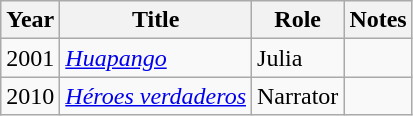<table class="wikitable sortable">
<tr>
<th>Year</th>
<th>Title</th>
<th>Role</th>
<th>Notes</th>
</tr>
<tr>
<td>2001</td>
<td><em><a href='#'>Huapango</a></em></td>
<td>Julia</td>
<td></td>
</tr>
<tr>
<td>2010</td>
<td><em><a href='#'>Héroes verdaderos</a></em></td>
<td>Narrator</td>
<td></td>
</tr>
</table>
